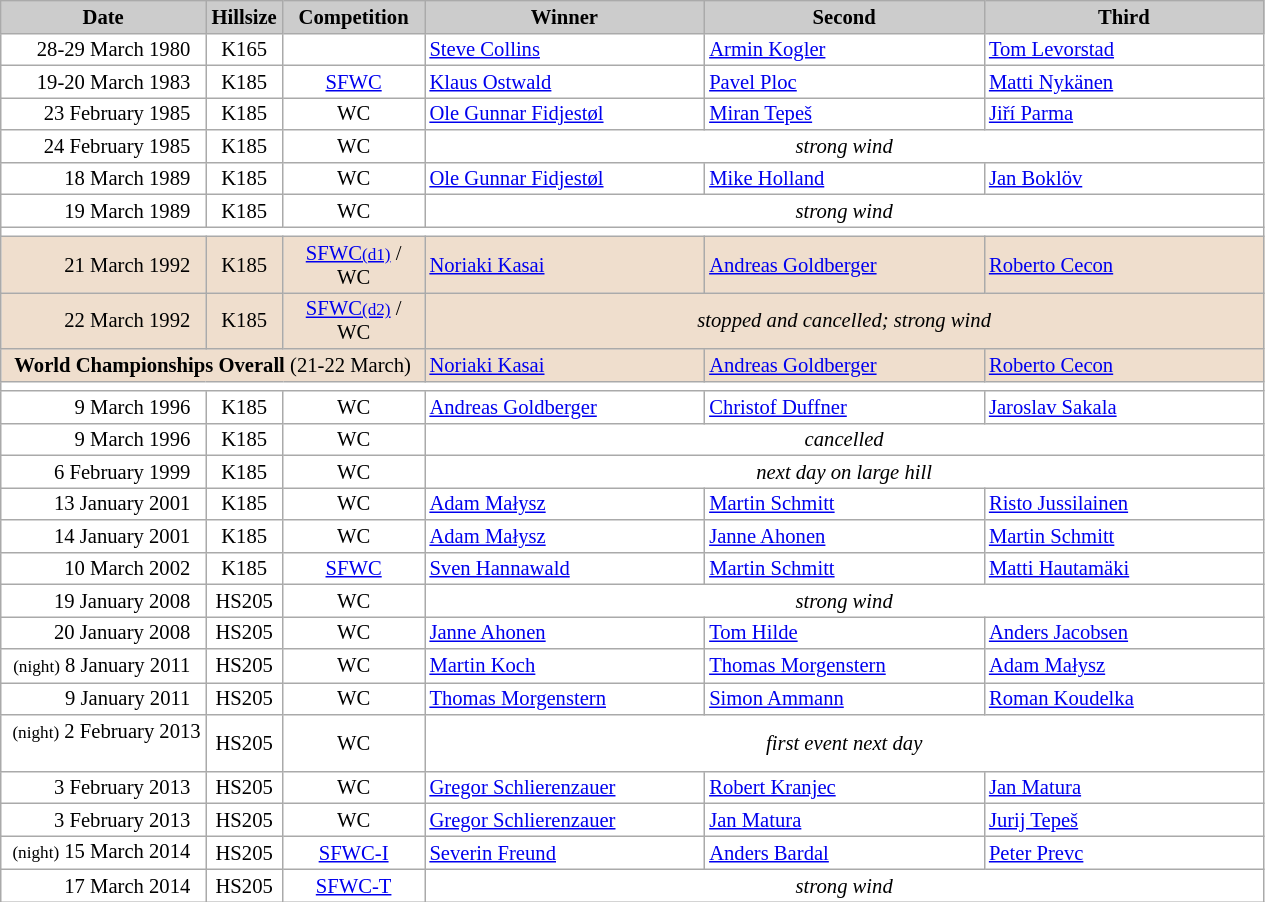<table class="wikitable plainrowheaders" style="background:#fff; font-size:86%; line-height:15px; border:grey solid 1px; border-collapse:collapse;">
<tr style="background:#ccc; text-align:center;">
<th style="background:#ccc;" width="130">Date</th>
<th style="background:#ccc;" width="45">Hillsize</th>
<th style="background:#ccc;" width="88">Competition</th>
<th style="background:#ccc;" width="180">Winner</th>
<th style="background:#ccc;" width="180">Second</th>
<th style="background:#ccc;" width="180">Third</th>
</tr>
<tr>
<td align=right>28-29 March 1980  </td>
<td align=center>K165</td>
<td align=center></td>
<td> <a href='#'>Steve Collins</a></td>
<td> <a href='#'>Armin Kogler</a></td>
<td> <a href='#'>Tom Levorstad</a></td>
</tr>
<tr>
<td align=right>19-20 March 1983  </td>
<td align=center>K185</td>
<td align=center><a href='#'>SFWC</a></td>
<td> <a href='#'>Klaus Ostwald</a></td>
<td> <a href='#'>Pavel Ploc</a></td>
<td> <a href='#'>Matti Nykänen</a></td>
</tr>
<tr>
<td align=right>23 February 1985  </td>
<td align=center>K185</td>
<td align=center>WC</td>
<td> <a href='#'>Ole Gunnar Fidjestøl</a></td>
<td> <a href='#'>Miran Tepeš</a></td>
<td> <a href='#'>Jiří Parma</a></td>
</tr>
<tr>
<td align=right>24 February 1985  </td>
<td align=center>K185</td>
<td align=center>WC</td>
<td colspan=3 align=center><em>strong wind</em></td>
</tr>
<tr>
<td align=right>18 March 1989  </td>
<td align=center>K185</td>
<td align=center>WC</td>
<td> <a href='#'>Ole Gunnar Fidjestøl</a></td>
<td> <a href='#'>Mike Holland</a></td>
<td> <a href='#'>Jan Boklöv</a></td>
</tr>
<tr>
<td align=right>19 March 1989  </td>
<td align=center>K185</td>
<td align=center>WC</td>
<td colspan=3 align=center><em>strong wind</em></td>
</tr>
<tr>
<td colspan=6></td>
</tr>
<tr bgcolor=#EFDECD>
<td align=right>21 March 1992  </td>
<td align=center>K185</td>
<td align=center><a href='#'>SFWC<small>(d1)</small></a> / WC</td>
<td> <a href='#'>Noriaki Kasai</a></td>
<td> <a href='#'>Andreas Goldberger</a></td>
<td> <a href='#'>Roberto Cecon</a></td>
</tr>
<tr bgcolor=#EFDECD>
<td align=right>22 March 1992  </td>
<td align=center>K185</td>
<td align=center><a href='#'>SFWC<small>(d2)</small></a> / WC</td>
<td colspan="3" align="center"><em>stopped and cancelled; strong wind</em></td>
</tr>
<tr bgcolor=#EFDECD>
<td colspan="3" align=center><strong>World Championships Overall</strong> (21-22 March)</td>
<td> <a href='#'>Noriaki Kasai</a></td>
<td> <a href='#'>Andreas Goldberger</a></td>
<td> <a href='#'>Roberto Cecon</a></td>
</tr>
<tr>
<td colspan=6></td>
</tr>
<tr>
<td align=right>9 March 1996  </td>
<td align=center>K185</td>
<td align=center>WC</td>
<td> <a href='#'>Andreas Goldberger</a></td>
<td> <a href='#'>Christof Duffner</a></td>
<td> <a href='#'>Jaroslav Sakala</a></td>
</tr>
<tr>
<td align=right>9 March 1996  </td>
<td align=center>K185</td>
<td align=center>WC</td>
<td colspan="3" align="center"><em>cancelled</em></td>
</tr>
<tr>
<td align=right>6 February 1999  </td>
<td align=center>K185</td>
<td align=center>WC</td>
<td colspan="3" align="center"><em>next day on large hill</em></td>
</tr>
<tr>
<td align=right>13 January 2001  </td>
<td align=center>K185</td>
<td align=center>WC</td>
<td> <a href='#'>Adam Małysz</a></td>
<td> <a href='#'>Martin Schmitt</a></td>
<td> <a href='#'>Risto Jussilainen</a></td>
</tr>
<tr>
<td align=right>14 January 2001  </td>
<td align=center>K185</td>
<td align=center>WC</td>
<td> <a href='#'>Adam Małysz</a></td>
<td> <a href='#'>Janne Ahonen</a></td>
<td> <a href='#'>Martin Schmitt</a></td>
</tr>
<tr>
<td align=right>10 March 2002  </td>
<td align=center>K185</td>
<td align=center><a href='#'>SFWC</a></td>
<td> <a href='#'>Sven Hannawald</a></td>
<td> <a href='#'>Martin Schmitt</a></td>
<td> <a href='#'>Matti Hautamäki</a></td>
</tr>
<tr>
<td align=right>19 January 2008  </td>
<td align=center>HS205</td>
<td align=center>WC</td>
<td colspan="3" align="center"><em>strong wind</em></td>
</tr>
<tr>
<td align=right>20 January 2008  </td>
<td align=center>HS205</td>
<td align=center>WC</td>
<td> <a href='#'>Janne Ahonen</a></td>
<td> <a href='#'>Tom Hilde</a></td>
<td> <a href='#'>Anders Jacobsen</a></td>
</tr>
<tr>
<td align=right><small>(night)</small> 8 January 2011  </td>
<td align=center>HS205</td>
<td align=center>WC</td>
<td> <a href='#'>Martin Koch</a></td>
<td> <a href='#'>Thomas Morgenstern</a></td>
<td> <a href='#'>Adam Małysz</a></td>
</tr>
<tr>
<td align=right>9 January 2011  </td>
<td align=center>HS205</td>
<td align=center>WC</td>
<td> <a href='#'>Thomas Morgenstern</a></td>
<td> <a href='#'>Simon Ammann</a></td>
<td> <a href='#'>Roman Koudelka</a></td>
</tr>
<tr>
<td align=right><small>(night)</small> 2 February 2013  </td>
<td align=center>HS205</td>
<td align=center>WC</td>
<td colspan="3" align="center"><em>first event next day</em></td>
</tr>
<tr>
<td align=right>3 February 2013  </td>
<td align=center>HS205</td>
<td align=center>WC</td>
<td> <a href='#'>Gregor Schlierenzauer</a></td>
<td> <a href='#'>Robert Kranjec</a></td>
<td> <a href='#'>Jan Matura</a></td>
</tr>
<tr>
<td align=right>3 February 2013  </td>
<td align=center>HS205</td>
<td align=center>WC</td>
<td> <a href='#'>Gregor Schlierenzauer</a></td>
<td> <a href='#'>Jan Matura</a></td>
<td> <a href='#'>Jurij Tepeš</a></td>
</tr>
<tr>
<td align=right><small>(night)</small> 15 March 2014  </td>
<td align=center>HS205</td>
<td align=center><a href='#'>SFWC-I</a></td>
<td> <a href='#'>Severin Freund</a></td>
<td> <a href='#'>Anders Bardal</a></td>
<td> <a href='#'>Peter Prevc</a></td>
</tr>
<tr>
<td align=right>17 March 2014  </td>
<td align=center>HS205</td>
<td align=center><a href='#'>SFWC-T</a></td>
<td colspan=3 align=center><em>strong wind</em></td>
</tr>
</table>
